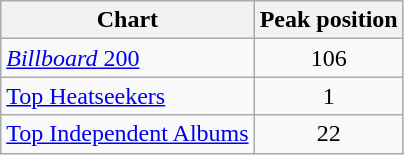<table class="wikitable">
<tr>
<th>Chart</th>
<th>Peak position</th>
</tr>
<tr>
<td><a href='#'><em>Billboard</em> 200</a></td>
<td align=center>106</td>
</tr>
<tr>
<td><a href='#'>Top Heatseekers</a></td>
<td align=center>1</td>
</tr>
<tr>
<td><a href='#'>Top Independent Albums</a></td>
<td align=center>22</td>
</tr>
</table>
